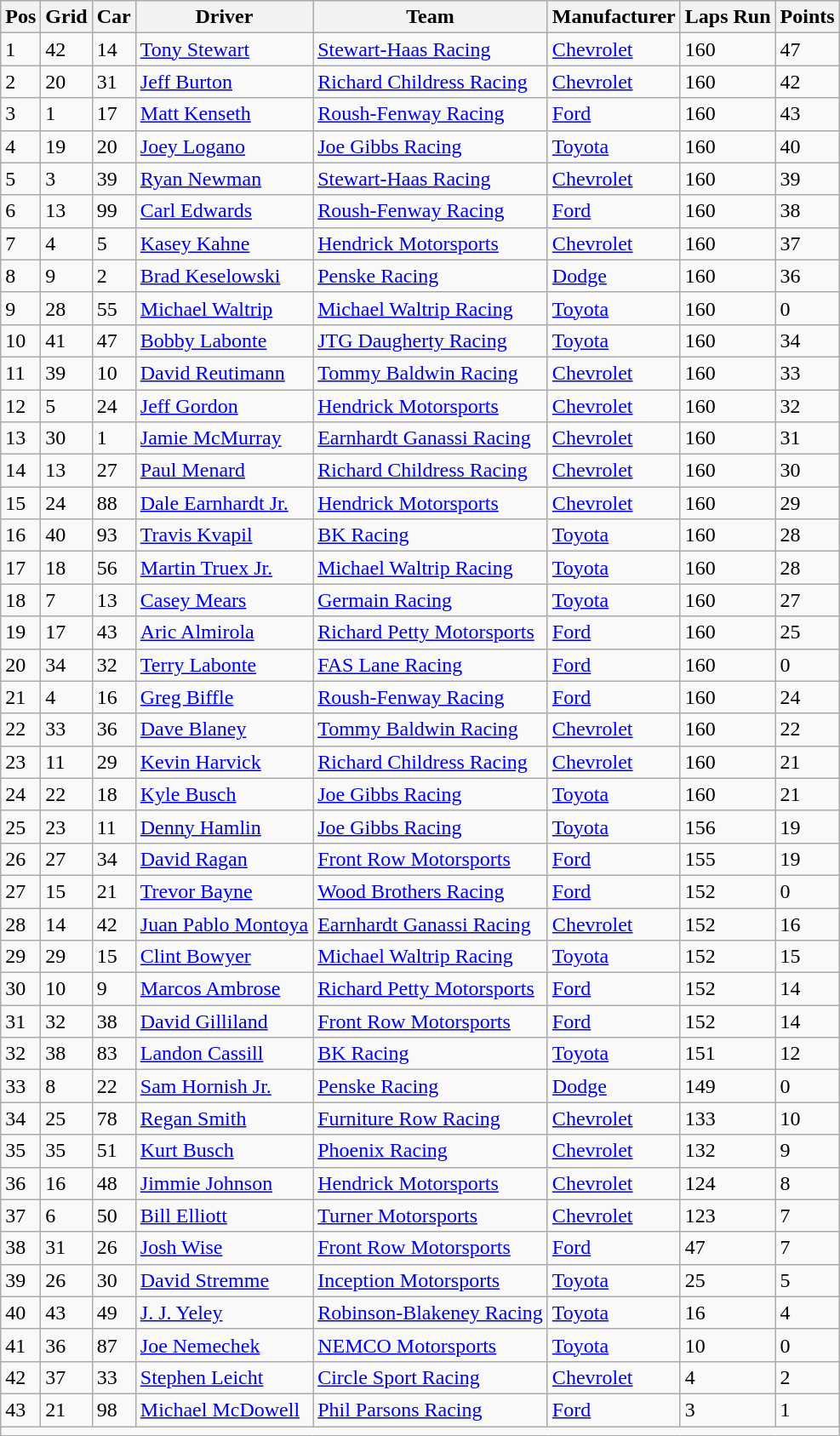<table class="sortable wikitable" border="1">
<tr>
<th>Pos</th>
<th>Grid</th>
<th>Car</th>
<th>Driver</th>
<th>Team</th>
<th>Manufacturer</th>
<th>Laps Run</th>
<th>Points</th>
</tr>
<tr>
<td>1</td>
<td>42</td>
<td>14</td>
<td><a href='#'>Tony Stewart</a></td>
<td><a href='#'>Stewart-Haas Racing</a></td>
<td><a href='#'>Chevrolet</a></td>
<td>160</td>
<td>47</td>
</tr>
<tr>
<td>2</td>
<td>20</td>
<td>31</td>
<td><a href='#'>Jeff Burton</a></td>
<td><a href='#'>Richard Childress Racing</a></td>
<td><a href='#'>Chevrolet</a></td>
<td>160</td>
<td>42</td>
</tr>
<tr>
<td>3</td>
<td>1</td>
<td>17</td>
<td><a href='#'>Matt Kenseth</a></td>
<td><a href='#'>Roush-Fenway Racing</a></td>
<td><a href='#'>Ford</a></td>
<td>160</td>
<td>43</td>
</tr>
<tr>
<td>4</td>
<td>19</td>
<td>20</td>
<td><a href='#'>Joey Logano</a></td>
<td><a href='#'>Joe Gibbs Racing</a></td>
<td><a href='#'>Toyota</a></td>
<td>160</td>
<td>40</td>
</tr>
<tr>
<td>5</td>
<td>3</td>
<td>39</td>
<td><a href='#'>Ryan Newman</a></td>
<td><a href='#'>Stewart-Haas Racing</a></td>
<td><a href='#'>Chevrolet</a></td>
<td>160</td>
<td>39</td>
</tr>
<tr>
<td>6</td>
<td>13</td>
<td>99</td>
<td><a href='#'>Carl Edwards</a></td>
<td><a href='#'>Roush-Fenway Racing</a></td>
<td><a href='#'>Ford</a></td>
<td>160</td>
<td>38</td>
</tr>
<tr>
<td>7</td>
<td>4</td>
<td>5</td>
<td><a href='#'>Kasey Kahne</a></td>
<td><a href='#'>Hendrick Motorsports</a></td>
<td><a href='#'>Chevrolet</a></td>
<td>160</td>
<td>37</td>
</tr>
<tr>
<td>8</td>
<td>9</td>
<td>2</td>
<td><a href='#'>Brad Keselowski</a></td>
<td><a href='#'>Penske Racing</a></td>
<td><a href='#'>Dodge</a></td>
<td>160</td>
<td>36</td>
</tr>
<tr>
<td>9</td>
<td>28</td>
<td>55</td>
<td><a href='#'>Michael Waltrip</a></td>
<td><a href='#'>Michael Waltrip Racing</a></td>
<td><a href='#'>Toyota</a></td>
<td>160</td>
<td>0</td>
</tr>
<tr>
<td>10</td>
<td>41</td>
<td>47</td>
<td><a href='#'>Bobby Labonte</a></td>
<td><a href='#'>JTG Daugherty Racing</a></td>
<td><a href='#'>Toyota</a></td>
<td>160</td>
<td>34</td>
</tr>
<tr>
<td>11</td>
<td>39</td>
<td>10</td>
<td><a href='#'>David Reutimann</a></td>
<td><a href='#'>Tommy Baldwin Racing</a></td>
<td><a href='#'>Chevrolet</a></td>
<td>160</td>
<td>33</td>
</tr>
<tr>
<td>12</td>
<td>5</td>
<td>24</td>
<td><a href='#'>Jeff Gordon</a></td>
<td><a href='#'>Hendrick Motorsports</a></td>
<td><a href='#'>Chevrolet</a></td>
<td>160</td>
<td>32</td>
</tr>
<tr>
<td>13</td>
<td>30</td>
<td>1</td>
<td><a href='#'>Jamie McMurray</a></td>
<td><a href='#'>Earnhardt Ganassi Racing</a></td>
<td><a href='#'>Chevrolet</a></td>
<td>160</td>
<td>31</td>
</tr>
<tr>
<td>14</td>
<td>13</td>
<td>27</td>
<td><a href='#'>Paul Menard</a></td>
<td><a href='#'>Richard Childress Racing</a></td>
<td><a href='#'>Chevrolet</a></td>
<td>160</td>
<td>30</td>
</tr>
<tr>
<td>15</td>
<td>24</td>
<td>88</td>
<td><a href='#'>Dale Earnhardt Jr.</a></td>
<td><a href='#'>Hendrick Motorsports</a></td>
<td><a href='#'>Chevrolet</a></td>
<td>160</td>
<td>29</td>
</tr>
<tr>
<td>16</td>
<td>40</td>
<td>93</td>
<td><a href='#'>Travis Kvapil</a></td>
<td><a href='#'>BK Racing</a></td>
<td><a href='#'>Toyota</a></td>
<td>160</td>
<td>28</td>
</tr>
<tr>
<td>17</td>
<td>18</td>
<td>56</td>
<td><a href='#'>Martin Truex Jr.</a></td>
<td><a href='#'>Michael Waltrip Racing</a></td>
<td><a href='#'>Toyota</a></td>
<td>160</td>
<td>28</td>
</tr>
<tr>
<td>18</td>
<td>7</td>
<td>13</td>
<td><a href='#'>Casey Mears</a></td>
<td><a href='#'>Germain Racing</a></td>
<td><a href='#'>Toyota</a></td>
<td>160</td>
<td>27</td>
</tr>
<tr>
<td>19</td>
<td>17</td>
<td>43</td>
<td><a href='#'>Aric Almirola</a></td>
<td><a href='#'>Richard Petty Motorsports</a></td>
<td><a href='#'>Ford</a></td>
<td>160</td>
<td>25</td>
</tr>
<tr>
<td>20</td>
<td>34</td>
<td>32</td>
<td><a href='#'>Terry Labonte</a></td>
<td><a href='#'>FAS Lane Racing</a></td>
<td><a href='#'>Ford</a></td>
<td>160</td>
<td>0</td>
</tr>
<tr>
<td>21</td>
<td>4</td>
<td>16</td>
<td><a href='#'>Greg Biffle</a></td>
<td><a href='#'>Roush-Fenway Racing</a></td>
<td><a href='#'>Ford</a></td>
<td>160</td>
<td>24</td>
</tr>
<tr>
<td>22</td>
<td>33</td>
<td>36</td>
<td><a href='#'>Dave Blaney</a></td>
<td><a href='#'>Tommy Baldwin Racing</a></td>
<td><a href='#'>Chevrolet</a></td>
<td>160</td>
<td>22</td>
</tr>
<tr>
<td>23</td>
<td>11</td>
<td>29</td>
<td><a href='#'>Kevin Harvick</a></td>
<td><a href='#'>Richard Childress Racing</a></td>
<td><a href='#'>Chevrolet</a></td>
<td>160</td>
<td>21</td>
</tr>
<tr>
<td>24</td>
<td>22</td>
<td>18</td>
<td><a href='#'>Kyle Busch</a></td>
<td><a href='#'>Joe Gibbs Racing</a></td>
<td><a href='#'>Toyota</a></td>
<td>160</td>
<td>21</td>
</tr>
<tr>
<td>25</td>
<td>23</td>
<td>11</td>
<td><a href='#'>Denny Hamlin</a></td>
<td><a href='#'>Joe Gibbs Racing</a></td>
<td><a href='#'>Toyota</a></td>
<td>156</td>
<td>19</td>
</tr>
<tr>
<td>26</td>
<td>27</td>
<td>34</td>
<td><a href='#'>David Ragan</a></td>
<td><a href='#'>Front Row Motorsports</a></td>
<td><a href='#'>Ford</a></td>
<td>155</td>
<td>19</td>
</tr>
<tr>
<td>27</td>
<td>15</td>
<td>21</td>
<td><a href='#'>Trevor Bayne</a></td>
<td><a href='#'>Wood Brothers Racing</a></td>
<td><a href='#'>Ford</a></td>
<td>152</td>
<td>0</td>
</tr>
<tr>
<td>28</td>
<td>14</td>
<td>42</td>
<td><a href='#'>Juan Pablo Montoya</a></td>
<td><a href='#'>Earnhardt Ganassi Racing</a></td>
<td><a href='#'>Chevrolet</a></td>
<td>152</td>
<td>16</td>
</tr>
<tr>
<td>29</td>
<td>29</td>
<td>15</td>
<td><a href='#'>Clint Bowyer</a></td>
<td><a href='#'>Michael Waltrip Racing</a></td>
<td><a href='#'>Toyota</a></td>
<td>152</td>
<td>15</td>
</tr>
<tr>
<td>30</td>
<td>10</td>
<td>9</td>
<td><a href='#'>Marcos Ambrose</a></td>
<td><a href='#'>Richard Petty Motorsports</a></td>
<td><a href='#'>Ford</a></td>
<td>152</td>
<td>14</td>
</tr>
<tr>
<td>31</td>
<td>32</td>
<td>38</td>
<td><a href='#'>David Gilliland</a></td>
<td><a href='#'>Front Row Motorsports</a></td>
<td><a href='#'>Ford</a></td>
<td>152</td>
<td>14</td>
</tr>
<tr>
<td>32</td>
<td>38</td>
<td>83</td>
<td><a href='#'>Landon Cassill</a></td>
<td><a href='#'>BK Racing</a></td>
<td><a href='#'>Toyota</a></td>
<td>151</td>
<td>12</td>
</tr>
<tr>
<td>33</td>
<td>8</td>
<td>22</td>
<td><a href='#'>Sam Hornish Jr.</a></td>
<td><a href='#'>Penske Racing</a></td>
<td><a href='#'>Dodge</a></td>
<td>149</td>
<td>0</td>
</tr>
<tr>
<td>34</td>
<td>25</td>
<td>78</td>
<td><a href='#'>Regan Smith</a></td>
<td><a href='#'>Furniture Row Racing</a></td>
<td><a href='#'>Chevrolet</a></td>
<td>133</td>
<td>10</td>
</tr>
<tr>
<td>35</td>
<td>35</td>
<td>51</td>
<td><a href='#'>Kurt Busch</a></td>
<td><a href='#'>Phoenix Racing</a></td>
<td><a href='#'>Chevrolet</a></td>
<td>132</td>
<td>9</td>
</tr>
<tr>
<td>36</td>
<td>16</td>
<td>48</td>
<td><a href='#'>Jimmie Johnson</a></td>
<td><a href='#'>Hendrick Motorsports</a></td>
<td><a href='#'>Chevrolet</a></td>
<td>124</td>
<td>8</td>
</tr>
<tr>
<td>37</td>
<td>6</td>
<td>50</td>
<td><a href='#'>Bill Elliott</a></td>
<td><a href='#'>Turner Motorsports</a></td>
<td><a href='#'>Chevrolet</a></td>
<td>123</td>
<td>7</td>
</tr>
<tr>
<td>38</td>
<td>31</td>
<td>26</td>
<td><a href='#'>Josh Wise</a></td>
<td><a href='#'>Front Row Motorsports</a></td>
<td><a href='#'>Ford</a></td>
<td>47</td>
<td>7</td>
</tr>
<tr>
<td>39</td>
<td>26</td>
<td>30</td>
<td><a href='#'>David Stremme</a></td>
<td><a href='#'>Inception Motorsports</a></td>
<td><a href='#'>Toyota</a></td>
<td>25</td>
<td>5</td>
</tr>
<tr>
<td>40</td>
<td>43</td>
<td>49</td>
<td><a href='#'>J. J. Yeley</a></td>
<td><a href='#'>Robinson-Blakeney Racing</a></td>
<td><a href='#'>Toyota</a></td>
<td>16</td>
<td>4</td>
</tr>
<tr>
<td>41</td>
<td>36</td>
<td>87</td>
<td><a href='#'>Joe Nemechek</a></td>
<td><a href='#'>NEMCO Motorsports</a></td>
<td><a href='#'>Toyota</a></td>
<td>10</td>
<td>0</td>
</tr>
<tr>
<td>42</td>
<td>37</td>
<td>33</td>
<td><a href='#'>Stephen Leicht</a></td>
<td><a href='#'>Circle Sport Racing</a></td>
<td><a href='#'>Chevrolet</a></td>
<td>4</td>
<td>2</td>
</tr>
<tr>
<td>43</td>
<td>21</td>
<td>98</td>
<td><a href='#'>Michael McDowell</a></td>
<td><a href='#'>Phil Parsons Racing</a></td>
<td><a href='#'>Ford</a></td>
<td>3</td>
<td>1</td>
</tr>
<tr class="sortbottom">
<td colspan="9"></td>
</tr>
</table>
